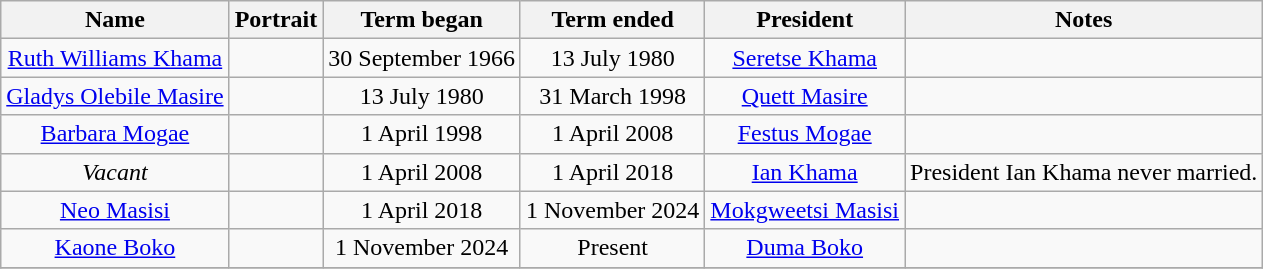<table class="wikitable sortable" style="text-align:center">
<tr>
<th>Name</th>
<th class="unsortable">Portrait</th>
<th>Term began</th>
<th>Term ended</th>
<th>President</th>
<th class="unsortable">Notes</th>
</tr>
<tr>
<td><a href='#'>Ruth Williams Khama</a></td>
<td></td>
<td>30 September 1966</td>
<td>13 July 1980</td>
<td><a href='#'>Seretse Khama</a></td>
<td></td>
</tr>
<tr>
<td><a href='#'>Gladys Olebile Masire</a></td>
<td></td>
<td>13 July 1980</td>
<td>31 March 1998</td>
<td><a href='#'>Quett Masire</a></td>
<td></td>
</tr>
<tr>
<td><a href='#'>Barbara Mogae</a></td>
<td></td>
<td>1 April 1998</td>
<td>1 April 2008</td>
<td><a href='#'>Festus Mogae</a></td>
<td></td>
</tr>
<tr>
<td><em>Vacant</em></td>
<td></td>
<td>1 April 2008</td>
<td>1 April 2018</td>
<td><a href='#'>Ian Khama</a></td>
<td>President Ian Khama never married.</td>
</tr>
<tr>
<td><a href='#'>Neo Masisi</a></td>
<td></td>
<td>1 April 2018</td>
<td>1 November 2024</td>
<td><a href='#'>Mokgweetsi Masisi</a></td>
<td></td>
</tr>
<tr>
<td><a href='#'>Kaone Boko</a></td>
<td></td>
<td>1 November 2024</td>
<td>Present</td>
<td><a href='#'>Duma Boko</a></td>
<td></td>
</tr>
<tr>
</tr>
</table>
